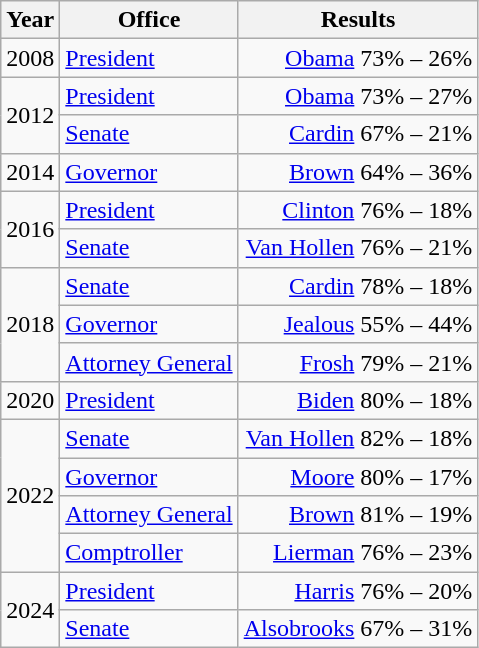<table class=wikitable>
<tr>
<th>Year</th>
<th>Office</th>
<th>Results</th>
</tr>
<tr>
<td>2008</td>
<td><a href='#'>President</a></td>
<td align="right" ><a href='#'>Obama</a> 73% – 26%</td>
</tr>
<tr>
<td rowspan=2>2012</td>
<td><a href='#'>President</a></td>
<td align="right" ><a href='#'>Obama</a> 73% – 27%</td>
</tr>
<tr>
<td><a href='#'>Senate</a></td>
<td align="right" ><a href='#'>Cardin</a> 67% – 21%</td>
</tr>
<tr>
<td>2014</td>
<td><a href='#'>Governor</a></td>
<td align="right" ><a href='#'>Brown</a> 64% – 36%</td>
</tr>
<tr>
<td rowspan=2>2016</td>
<td><a href='#'>President</a></td>
<td align="right" ><a href='#'>Clinton</a> 76% – 18%</td>
</tr>
<tr>
<td><a href='#'>Senate</a></td>
<td align="right" ><a href='#'>Van Hollen</a> 76% – 21%</td>
</tr>
<tr>
<td rowspan=3>2018</td>
<td><a href='#'>Senate</a></td>
<td align="right" ><a href='#'>Cardin</a> 78% – 18%</td>
</tr>
<tr>
<td><a href='#'>Governor</a></td>
<td align="right" ><a href='#'>Jealous</a> 55% – 44%</td>
</tr>
<tr>
<td><a href='#'>Attorney General</a></td>
<td align="right" ><a href='#'>Frosh</a> 79% – 21%</td>
</tr>
<tr>
<td>2020</td>
<td><a href='#'>President</a></td>
<td align="right" ><a href='#'>Biden</a> 80% – 18%</td>
</tr>
<tr>
<td rowspan=4>2022</td>
<td><a href='#'>Senate</a></td>
<td align="right" ><a href='#'>Van Hollen</a> 82% – 18%</td>
</tr>
<tr>
<td><a href='#'>Governor</a></td>
<td align="right" ><a href='#'>Moore</a> 80% – 17%</td>
</tr>
<tr>
<td><a href='#'>Attorney General</a></td>
<td align="right" ><a href='#'>Brown</a> 81% – 19%</td>
</tr>
<tr>
<td><a href='#'>Comptroller</a></td>
<td align="right" ><a href='#'>Lierman</a> 76% – 23%</td>
</tr>
<tr>
<td rowspan=2>2024</td>
<td><a href='#'>President</a></td>
<td align="right" ><a href='#'>Harris</a> 76% – 20%</td>
</tr>
<tr>
<td><a href='#'>Senate</a></td>
<td align="right" ><a href='#'>Alsobrooks</a> 67% – 31%</td>
</tr>
</table>
